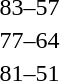<table style="text-align:center">
<tr>
<th width=200></th>
<th width=100></th>
<th width=200></th>
<th></th>
</tr>
<tr>
<td align=right><strong></strong></td>
<td>83–57</td>
<td align=left></td>
</tr>
<tr>
<td align=right><strong></strong></td>
<td>77–64</td>
<td align=left></td>
</tr>
<tr>
<td align=right><strong></strong></td>
<td>81–51</td>
<td align=left></td>
</tr>
</table>
